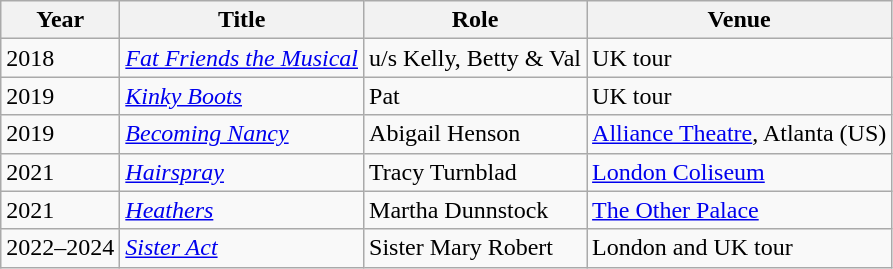<table class="wikitable">
<tr>
<th>Year</th>
<th>Title</th>
<th>Role</th>
<th>Venue</th>
</tr>
<tr>
<td>2018</td>
<td><em><a href='#'>Fat Friends the Musical</a></em></td>
<td>u/s Kelly, Betty & Val</td>
<td>UK tour</td>
</tr>
<tr>
<td>2019</td>
<td><em><a href='#'>Kinky Boots</a></em></td>
<td>Pat</td>
<td>UK tour</td>
</tr>
<tr>
<td>2019</td>
<td><em><a href='#'>Becoming Nancy</a></em></td>
<td>Abigail Henson</td>
<td><a href='#'>Alliance Theatre</a>, Atlanta (US)</td>
</tr>
<tr>
<td>2021</td>
<td><a href='#'><em>Hairspray</em></a></td>
<td>Tracy Turnblad</td>
<td><a href='#'>London Coliseum</a></td>
</tr>
<tr>
<td>2021</td>
<td><em><a href='#'>Heathers</a></em></td>
<td>Martha Dunnstock</td>
<td><a href='#'>The Other Palace</a></td>
</tr>
<tr>
<td>2022–2024</td>
<td><em><a href='#'>Sister Act</a></em></td>
<td>Sister Mary Robert</td>
<td>London and UK tour</td>
</tr>
</table>
